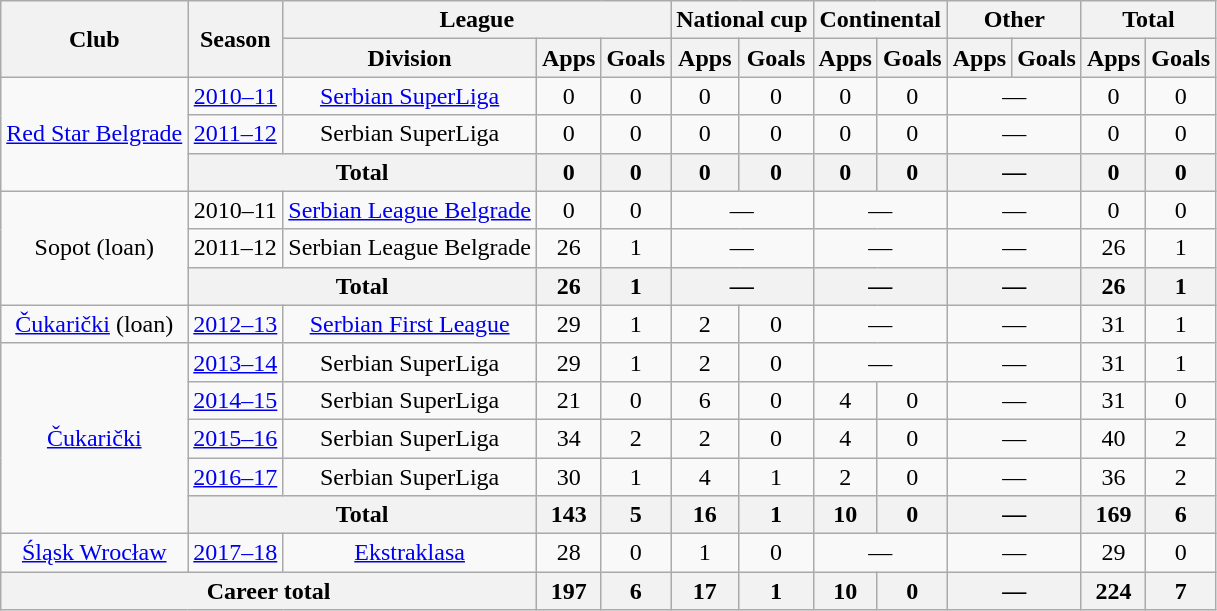<table class="wikitable" style="text-align:center">
<tr>
<th rowspan="2">Club</th>
<th rowspan="2">Season</th>
<th colspan="3">League</th>
<th colspan="2">National cup</th>
<th colspan="2">Continental</th>
<th colspan="2">Other</th>
<th colspan="2">Total</th>
</tr>
<tr>
<th>Division</th>
<th>Apps</th>
<th>Goals</th>
<th>Apps</th>
<th>Goals</th>
<th>Apps</th>
<th>Goals</th>
<th>Apps</th>
<th>Goals</th>
<th>Apps</th>
<th>Goals</th>
</tr>
<tr>
<td rowspan="3"><a href='#'>Red Star Belgrade</a></td>
<td><a href='#'>2010–11</a></td>
<td><a href='#'>Serbian SuperLiga</a></td>
<td>0</td>
<td>0</td>
<td>0</td>
<td>0</td>
<td>0</td>
<td>0</td>
<td colspan="2">—</td>
<td>0</td>
<td>0</td>
</tr>
<tr>
<td><a href='#'>2011–12</a></td>
<td>Serbian SuperLiga</td>
<td>0</td>
<td>0</td>
<td>0</td>
<td>0</td>
<td>0</td>
<td>0</td>
<td colspan="2">—</td>
<td>0</td>
<td>0</td>
</tr>
<tr>
<th colspan="2">Total</th>
<th>0</th>
<th>0</th>
<th>0</th>
<th>0</th>
<th>0</th>
<th>0</th>
<th colspan="2">—</th>
<th>0</th>
<th>0</th>
</tr>
<tr>
<td rowspan="3">Sopot (loan)</td>
<td>2010–11</td>
<td><a href='#'>Serbian League Belgrade</a></td>
<td>0</td>
<td>0</td>
<td colspan="2">—</td>
<td colspan="2">—</td>
<td colspan="2">—</td>
<td>0</td>
<td>0</td>
</tr>
<tr>
<td>2011–12</td>
<td>Serbian League Belgrade</td>
<td>26</td>
<td>1</td>
<td colspan="2">—</td>
<td colspan="2">—</td>
<td colspan="2">—</td>
<td>26</td>
<td>1</td>
</tr>
<tr>
<th colspan="2">Total</th>
<th>26</th>
<th>1</th>
<th colspan="2">—</th>
<th colspan="2">—</th>
<th colspan="2">—</th>
<th>26</th>
<th>1</th>
</tr>
<tr>
<td><a href='#'>Čukarički</a> (loan)</td>
<td><a href='#'>2012–13</a></td>
<td><a href='#'>Serbian First League</a></td>
<td>29</td>
<td>1</td>
<td>2</td>
<td>0</td>
<td colspan="2">—</td>
<td colspan="2">—</td>
<td>31</td>
<td>1</td>
</tr>
<tr>
<td rowspan="5"><a href='#'>Čukarički</a></td>
<td><a href='#'>2013–14</a></td>
<td>Serbian SuperLiga</td>
<td>29</td>
<td>1</td>
<td>2</td>
<td>0</td>
<td colspan="2">—</td>
<td colspan="2">—</td>
<td>31</td>
<td>1</td>
</tr>
<tr>
<td><a href='#'>2014–15</a></td>
<td>Serbian SuperLiga</td>
<td>21</td>
<td>0</td>
<td>6</td>
<td>0</td>
<td>4</td>
<td>0</td>
<td colspan="2">—</td>
<td>31</td>
<td>0</td>
</tr>
<tr>
<td><a href='#'>2015–16</a></td>
<td>Serbian SuperLiga</td>
<td>34</td>
<td>2</td>
<td>2</td>
<td>0</td>
<td>4</td>
<td>0</td>
<td colspan="2">—</td>
<td>40</td>
<td>2</td>
</tr>
<tr>
<td><a href='#'>2016–17</a></td>
<td>Serbian SuperLiga</td>
<td>30</td>
<td>1</td>
<td>4</td>
<td>1</td>
<td>2</td>
<td>0</td>
<td colspan="2">—</td>
<td>36</td>
<td>2</td>
</tr>
<tr>
<th colspan="2">Total</th>
<th>143</th>
<th>5</th>
<th>16</th>
<th>1</th>
<th>10</th>
<th>0</th>
<th colspan="2">—</th>
<th>169</th>
<th>6</th>
</tr>
<tr>
<td><a href='#'>Śląsk Wrocław</a></td>
<td><a href='#'>2017–18</a></td>
<td><a href='#'>Ekstraklasa</a></td>
<td>28</td>
<td>0</td>
<td>1</td>
<td>0</td>
<td colspan="2">—</td>
<td colspan="2">—</td>
<td>29</td>
<td>0</td>
</tr>
<tr>
<th colspan="3">Career total</th>
<th>197</th>
<th>6</th>
<th>17</th>
<th>1</th>
<th>10</th>
<th>0</th>
<th colspan="2">—</th>
<th>224</th>
<th>7</th>
</tr>
</table>
